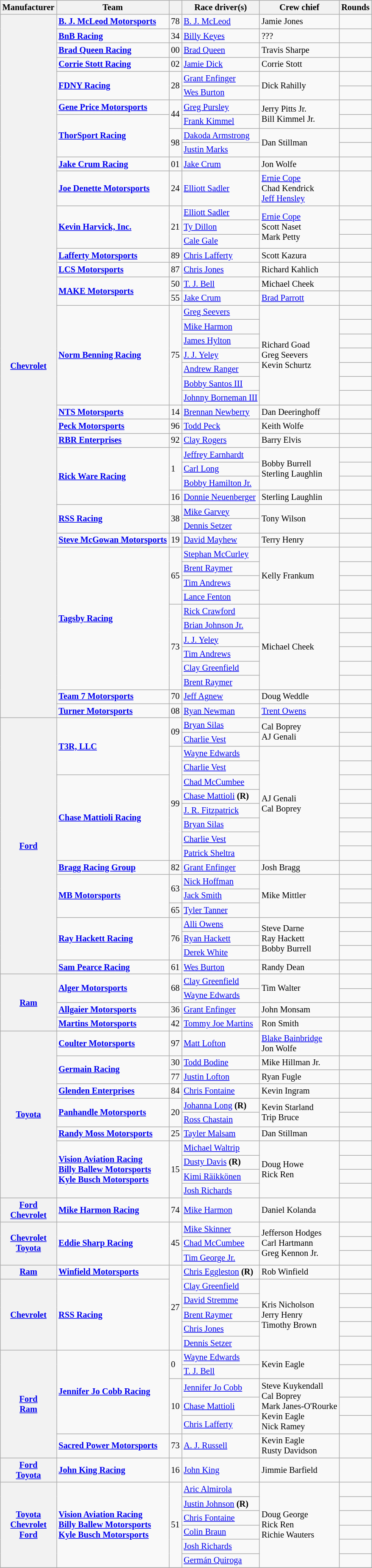<table class="wikitable" style="font-size: 85%;">
<tr>
<th>Manufacturer</th>
<th>Team</th>
<th></th>
<th>Race driver(s)</th>
<th>Crew chief</th>
<th>Rounds</th>
</tr>
<tr>
<th rowspan=48><a href='#'>Chevrolet</a></th>
<td><strong><a href='#'>B. J. McLeod Motorsports</a></strong></td>
<td>78</td>
<td><a href='#'>B. J. McLeod</a></td>
<td>Jamie Jones</td>
<td></td>
</tr>
<tr>
<td><strong><a href='#'>BnB Racing</a></strong></td>
<td>34</td>
<td><a href='#'>Billy Keyes</a></td>
<td>???</td>
<td></td>
</tr>
<tr>
<td><strong><a href='#'>Brad Queen Racing</a></strong></td>
<td>00</td>
<td><a href='#'>Brad Queen</a></td>
<td>Travis Sharpe</td>
<td></td>
</tr>
<tr>
<td><strong><a href='#'>Corrie Stott Racing</a></strong></td>
<td>02</td>
<td><a href='#'>Jamie Dick</a></td>
<td>Corrie Stott</td>
<td></td>
</tr>
<tr>
<td rowspan=2><strong><a href='#'>FDNY Racing</a></strong></td>
<td rowspan=2>28</td>
<td><a href='#'>Grant Enfinger</a></td>
<td rowspan=2>Dick Rahilly</td>
<td></td>
</tr>
<tr>
<td><a href='#'>Wes Burton</a></td>
<td></td>
</tr>
<tr>
<td><strong><a href='#'>Gene Price Motorsports</a></strong></td>
<td rowspan=2>44</td>
<td><a href='#'>Greg Pursley</a></td>
<td rowspan=2>Jerry Pitts Jr. <small></small><br>Bill Kimmel Jr. <small></small></td>
<td></td>
</tr>
<tr>
<td rowspan=3><strong><a href='#'>ThorSport Racing</a></strong></td>
<td><a href='#'>Frank Kimmel</a></td>
<td></td>
</tr>
<tr>
<td rowspan=2>98</td>
<td><a href='#'>Dakoda Armstrong</a></td>
<td rowspan=2>Dan Stillman</td>
<td></td>
</tr>
<tr>
<td><a href='#'>Justin Marks</a></td>
<td></td>
</tr>
<tr>
<td><strong><a href='#'>Jake Crum Racing</a></strong></td>
<td>01</td>
<td><a href='#'>Jake Crum</a></td>
<td>Jon Wolfe</td>
<td></td>
</tr>
<tr>
<td><strong><a href='#'>Joe Denette Motorsports</a></strong></td>
<td>24</td>
<td><a href='#'>Elliott Sadler</a></td>
<td><a href='#'>Ernie Cope</a> <small></small><br>Chad Kendrick <small></small><br><a href='#'>Jeff Hensley</a> <small></small></td>
<td></td>
</tr>
<tr>
<td rowspan=3><strong><a href='#'>Kevin Harvick, Inc.</a></strong></td>
<td rowspan=3>21</td>
<td><a href='#'>Elliott Sadler</a></td>
<td rowspan=3><a href='#'>Ernie Cope</a> <small></small><br>Scott Naset <small></small><br>Mark Petty <small></small></td>
<td></td>
</tr>
<tr>
<td><a href='#'>Ty Dillon</a></td>
<td></td>
</tr>
<tr>
<td><a href='#'>Cale Gale</a></td>
<td></td>
</tr>
<tr>
<td><strong><a href='#'>Lafferty Motorsports</a></strong></td>
<td>89</td>
<td><a href='#'>Chris Lafferty</a></td>
<td>Scott Kazura</td>
<td></td>
</tr>
<tr>
<td><strong><a href='#'>LCS Motorsports</a></strong></td>
<td>87</td>
<td><a href='#'>Chris Jones</a></td>
<td>Richard Kahlich</td>
<td></td>
</tr>
<tr>
<td rowspan=2><strong><a href='#'>MAKE Motorsports</a></strong></td>
<td>50</td>
<td><a href='#'>T. J. Bell</a></td>
<td>Michael Cheek</td>
<td></td>
</tr>
<tr>
<td>55</td>
<td><a href='#'>Jake Crum</a></td>
<td><a href='#'>Brad Parrott</a></td>
<td></td>
</tr>
<tr>
<td rowspan=7><strong><a href='#'>Norm Benning Racing</a></strong></td>
<td rowspan=7>75</td>
<td><a href='#'>Greg Seevers</a></td>
<td rowspan=7>Richard Goad <small></small><br>Greg Seevers <small></small><br>Kevin Schurtz <small></small></td>
<td></td>
</tr>
<tr>
<td><a href='#'>Mike Harmon</a></td>
<td></td>
</tr>
<tr>
<td><a href='#'>James Hylton</a></td>
<td></td>
</tr>
<tr>
<td><a href='#'>J. J. Yeley</a></td>
<td></td>
</tr>
<tr>
<td><a href='#'>Andrew Ranger</a></td>
<td></td>
</tr>
<tr>
<td><a href='#'>Bobby Santos III</a></td>
<td></td>
</tr>
<tr>
<td><a href='#'>Johnny Borneman III</a></td>
<td></td>
</tr>
<tr>
<td><strong><a href='#'>NTS Motorsports</a></strong></td>
<td>14</td>
<td><a href='#'>Brennan Newberry</a></td>
<td>Dan Deeringhoff</td>
<td></td>
</tr>
<tr>
<td><strong><a href='#'>Peck Motorsports</a></strong></td>
<td>96</td>
<td><a href='#'>Todd Peck</a></td>
<td>Keith Wolfe</td>
<td></td>
</tr>
<tr>
<td><strong><a href='#'>RBR Enterprises</a></strong></td>
<td>92</td>
<td><a href='#'>Clay Rogers</a></td>
<td>Barry Elvis</td>
<td></td>
</tr>
<tr>
<td rowspan=4><strong><a href='#'>Rick Ware Racing</a></strong></td>
<td rowspan=3>1</td>
<td><a href='#'>Jeffrey Earnhardt</a></td>
<td rowspan=3>Bobby Burrell <small></small><br>Sterling Laughlin <small></small><br></td>
<td></td>
</tr>
<tr>
<td><a href='#'>Carl Long</a></td>
<td></td>
</tr>
<tr>
<td><a href='#'>Bobby Hamilton Jr.</a></td>
<td></td>
</tr>
<tr>
<td>16</td>
<td><a href='#'>Donnie Neuenberger</a></td>
<td>Sterling Laughlin</td>
<td></td>
</tr>
<tr>
<td rowspan=2><strong><a href='#'>RSS Racing</a></strong></td>
<td rowspan=2>38</td>
<td><a href='#'>Mike Garvey</a></td>
<td rowspan=2>Tony Wilson</td>
<td></td>
</tr>
<tr>
<td><a href='#'>Dennis Setzer</a></td>
<td></td>
</tr>
<tr>
<td><strong><a href='#'>Steve McGowan Motorsports</a></strong></td>
<td>19</td>
<td><a href='#'>David Mayhew</a></td>
<td>Terry Henry</td>
<td></td>
</tr>
<tr>
<td rowspan=10><strong><a href='#'>Tagsby Racing</a></strong></td>
<td rowspan=4>65</td>
<td><a href='#'>Stephan McCurley</a></td>
<td rowspan=4>Kelly Frankum</td>
<td></td>
</tr>
<tr>
<td><a href='#'>Brent Raymer</a></td>
<td></td>
</tr>
<tr>
<td><a href='#'>Tim Andrews</a></td>
<td></td>
</tr>
<tr>
<td><a href='#'>Lance Fenton</a></td>
<td></td>
</tr>
<tr>
<td rowspan=6>73</td>
<td><a href='#'>Rick Crawford</a></td>
<td rowspan=6>Michael Cheek</td>
<td></td>
</tr>
<tr>
<td><a href='#'>Brian Johnson Jr.</a></td>
<td></td>
</tr>
<tr>
<td><a href='#'>J. J. Yeley</a></td>
<td></td>
</tr>
<tr>
<td><a href='#'>Tim Andrews</a></td>
<td></td>
</tr>
<tr>
<td><a href='#'>Clay Greenfield</a></td>
<td></td>
</tr>
<tr>
<td><a href='#'>Brent Raymer</a></td>
<td></td>
</tr>
<tr>
<td><strong><a href='#'>Team 7 Motorsports</a></strong></td>
<td>70</td>
<td><a href='#'>Jeff Agnew</a></td>
<td>Doug Weddle</td>
<td></td>
</tr>
<tr>
<td><strong><a href='#'>Turner Motorsports</a></strong></td>
<td>08</td>
<td><a href='#'>Ryan Newman</a></td>
<td><a href='#'>Trent Owens</a></td>
<td></td>
</tr>
<tr>
<th rowspan=18><a href='#'>Ford</a></th>
<td rowspan=4><strong><a href='#'>T3R, LLC</a></strong></td>
<td rowspan=2>09</td>
<td><a href='#'>Bryan Silas</a></td>
<td rowspan=2>Cal Boprey <small></small><br>AJ Genali <small></small></td>
<td></td>
</tr>
<tr>
<td><a href='#'>Charlie Vest</a></td>
<td></td>
</tr>
<tr>
<td rowspan=8>99</td>
<td><a href='#'>Wayne Edwards</a></td>
<td rowspan=8>AJ Genali <small></small><br>Cal Boprey <small></small></td>
<td></td>
</tr>
<tr>
<td><a href='#'>Charlie Vest</a></td>
<td></td>
</tr>
<tr>
<td rowspan=6><strong><a href='#'>Chase Mattioli Racing</a></strong></td>
<td><a href='#'>Chad McCumbee</a></td>
<td></td>
</tr>
<tr>
<td><a href='#'>Chase Mattioli</a> <strong>(R)</strong></td>
<td></td>
</tr>
<tr>
<td><a href='#'>J. R. Fitzpatrick</a></td>
<td></td>
</tr>
<tr>
<td><a href='#'>Bryan Silas</a></td>
<td></td>
</tr>
<tr>
<td><a href='#'>Charlie Vest</a></td>
<td></td>
</tr>
<tr>
<td><a href='#'>Patrick Sheltra</a></td>
<td></td>
</tr>
<tr>
<td><strong><a href='#'>Bragg Racing Group</a></strong></td>
<td>82</td>
<td><a href='#'>Grant Enfinger</a></td>
<td>Josh Bragg</td>
<td></td>
</tr>
<tr>
<td rowspan=3><strong><a href='#'>MB Motorsports</a></strong></td>
<td rowspan=2>63</td>
<td><a href='#'>Nick Hoffman</a></td>
<td rowspan=3>Mike Mittler</td>
<td></td>
</tr>
<tr>
<td><a href='#'>Jack Smith</a></td>
<td></td>
</tr>
<tr>
<td>65</td>
<td><a href='#'>Tyler Tanner</a></td>
<td></td>
</tr>
<tr>
<td rowspan=3><strong><a href='#'>Ray Hackett Racing</a></strong></td>
<td rowspan=3>76</td>
<td><a href='#'>Alli Owens</a></td>
<td rowspan=3>Steve Darne <small></small><br>Ray Hackett <small></small><br>Bobby Burrell <small></small></td>
<td></td>
</tr>
<tr>
<td><a href='#'>Ryan Hackett</a></td>
<td></td>
</tr>
<tr>
<td><a href='#'>Derek White</a></td>
<td></td>
</tr>
<tr>
<td><strong><a href='#'>Sam Pearce Racing</a></strong></td>
<td>61</td>
<td><a href='#'>Wes Burton</a></td>
<td>Randy Dean</td>
<td></td>
</tr>
<tr>
<th rowspan=4><a href='#'>Ram</a></th>
<td rowspan=2><strong><a href='#'>Alger Motorsports</a></strong></td>
<td rowspan=2>68</td>
<td><a href='#'>Clay Greenfield</a></td>
<td rowspan=2>Tim Walter</td>
<td></td>
</tr>
<tr>
<td><a href='#'>Wayne Edwards</a></td>
<td></td>
</tr>
<tr>
<td><strong><a href='#'>Allgaier Motorsports</a></strong></td>
<td>36</td>
<td><a href='#'>Grant Enfinger</a></td>
<td>John Monsam</td>
<td></td>
</tr>
<tr>
<td><strong><a href='#'>Martins Motorsports</a></strong></td>
<td>42</td>
<td><a href='#'>Tommy Joe Martins</a></td>
<td>Ron Smith</td>
<td></td>
</tr>
<tr>
<th rowspan=11><a href='#'>Toyota</a></th>
<td><strong><a href='#'>Coulter Motorsports</a></strong></td>
<td>97</td>
<td><a href='#'>Matt Lofton</a></td>
<td><a href='#'>Blake Bainbridge</a> <small></small><br>Jon Wolfe <small></small><br></td>
<td></td>
</tr>
<tr>
<td rowspan=2><strong><a href='#'>Germain Racing</a></strong></td>
<td>30</td>
<td><a href='#'>Todd Bodine</a></td>
<td>Mike Hillman Jr.</td>
<td></td>
</tr>
<tr>
<td>77</td>
<td><a href='#'>Justin Lofton</a></td>
<td>Ryan Fugle</td>
<td></td>
</tr>
<tr>
<td><strong><a href='#'>Glenden Enterprises</a></strong></td>
<td>84</td>
<td><a href='#'>Chris Fontaine</a></td>
<td>Kevin Ingram</td>
<td></td>
</tr>
<tr>
<td rowspan=2><strong><a href='#'>Panhandle Motorsports</a></strong></td>
<td rowspan=2>20</td>
<td><a href='#'>Johanna Long</a> <strong>(R)</strong></td>
<td rowspan=2>Kevin Starland <small></small><br>Trip Bruce <small></small></td>
<td></td>
</tr>
<tr>
<td><a href='#'>Ross Chastain</a></td>
<td></td>
</tr>
<tr>
<td><strong><a href='#'>Randy Moss Motorsports</a></strong></td>
<td>25</td>
<td><a href='#'>Tayler Malsam</a></td>
<td>Dan Stillman</td>
<td></td>
</tr>
<tr>
<td rowspan=4><strong><a href='#'>Vision Aviation Racing</a></strong>  <small></small> <br><strong><a href='#'>Billy Ballew Motorsports</a></strong> <small></small><br><strong><a href='#'>Kyle Busch Motorsports</a></strong> <small></small></td>
<td rowspan=4>15</td>
<td><a href='#'>Michael Waltrip</a></td>
<td rowspan=4>Doug Howe <small></small><br>Rick Ren <small></small></td>
<td></td>
</tr>
<tr>
<td><a href='#'>Dusty Davis</a> <strong>(R)</strong></td>
<td></td>
</tr>
<tr>
<td><a href='#'>Kimi Räikkönen</a></td>
<td></td>
</tr>
<tr>
<td><a href='#'>Josh Richards</a></td>
<td></td>
</tr>
<tr>
<th><a href='#'>Ford</a><br><a href='#'>Chevrolet</a></th>
<td><strong><a href='#'>Mike Harmon Racing</a></strong></td>
<td>74</td>
<td><a href='#'>Mike Harmon</a></td>
<td>Daniel Kolanda</td>
<td></td>
</tr>
<tr>
<th rowspan=3><a href='#'>Chevrolet</a><br><a href='#'>Toyota</a></th>
<td rowspan=3><strong><a href='#'>Eddie Sharp Racing</a></strong></td>
<td rowspan=3>45</td>
<td><a href='#'>Mike Skinner</a></td>
<td rowspan=3>Jefferson Hodges <small></small><br>Carl Hartmann <small></small><br>Greg Kennon Jr. <small></small></td>
<td></td>
</tr>
<tr>
<td><a href='#'>Chad McCumbee</a></td>
<td></td>
</tr>
<tr>
<td><a href='#'>Tim George Jr.</a></td>
<td></td>
</tr>
<tr>
<th><a href='#'>Ram</a></th>
<td><strong><a href='#'>Winfield Motorsports</a></strong></td>
<td rowspan=6>27</td>
<td><a href='#'>Chris Eggleston</a> <strong>(R)</strong></td>
<td>Rob Winfield</td>
<td></td>
</tr>
<tr>
<th rowspan=5><a href='#'>Chevrolet</a></th>
<td rowspan=5><strong><a href='#'>RSS Racing</a></strong></td>
<td><a href='#'>Clay Greenfield</a></td>
<td rowspan=5>Kris Nicholson <small></small><br>Jerry Henry <small></small><br>Timothy Brown <small></small></td>
<td></td>
</tr>
<tr>
<td><a href='#'>David Stremme</a></td>
<td></td>
</tr>
<tr>
<td><a href='#'>Brent Raymer</a></td>
<td></td>
</tr>
<tr>
<td><a href='#'>Chris Jones</a></td>
<td></td>
</tr>
<tr>
<td><a href='#'>Dennis Setzer</a></td>
<td></td>
</tr>
<tr>
<th rowspan=6><a href='#'>Ford</a><br><a href='#'>Ram</a></th>
<td rowspan=5><strong><a href='#'>Jennifer Jo Cobb Racing</a></strong></td>
<td rowspan=2>0</td>
<td><a href='#'>Wayne Edwards</a></td>
<td rowspan=2>Kevin Eagle</td>
<td></td>
</tr>
<tr>
<td><a href='#'>T. J. Bell</a></td>
<td></td>
</tr>
<tr>
<td rowspan=3>10</td>
<td><a href='#'>Jennifer Jo Cobb</a></td>
<td rowspan=3>Steve Kuykendall <small></small><br>Cal Boprey <small></small><br>Mark Janes-O'Rourke <small></small><br>Kevin Eagle <small></small><br>Nick Ramey <small></small></td>
<td></td>
</tr>
<tr>
<td><a href='#'>Chase Mattioli</a></td>
<td></td>
</tr>
<tr>
<td><a href='#'>Chris Lafferty</a></td>
<td></td>
</tr>
<tr>
<td><strong><a href='#'>Sacred Power Motorsports</a></strong></td>
<td>73</td>
<td><a href='#'>A. J. Russell</a></td>
<td>Kevin Eagle <small></small><br>Rusty Davidson <small></small></td>
<td></td>
</tr>
<tr>
<th><a href='#'>Ford</a><br><a href='#'>Toyota</a></th>
<td><strong><a href='#'>John King Racing</a></strong></td>
<td>16</td>
<td><a href='#'>John King</a></td>
<td>Jimmie Barfield</td>
<td></td>
</tr>
<tr>
<th rowspan=6><a href='#'>Toyota</a> <small></small> <br><a href='#'>Chevrolet</a> <small></small> <br><a href='#'>Ford</a> <small></small></th>
<td rowspan=6><strong><a href='#'>Vision Aviation Racing</a></strong>  <small></small> <br><strong><a href='#'>Billy Ballew Motorsports</a></strong> <small></small><br><strong><a href='#'>Kyle Busch Motorsports</a></strong> <small></small></td>
<td rowspan=6>51</td>
<td><a href='#'>Aric Almirola</a></td>
<td rowspan=6>Doug George <small></small><br>Rick Ren <small></small><br>Richie Wauters <small></small></td>
<td></td>
</tr>
<tr>
<td><a href='#'>Justin Johnson</a> <strong>(R)</strong></td>
<td></td>
</tr>
<tr>
<td><a href='#'>Chris Fontaine</a></td>
<td></td>
</tr>
<tr>
<td><a href='#'>Colin Braun</a></td>
<td></td>
</tr>
<tr>
<td><a href='#'>Josh Richards</a></td>
<td></td>
</tr>
<tr>
<td><a href='#'>Germán Quiroga</a></td>
<td></td>
</tr>
<tr>
</tr>
</table>
